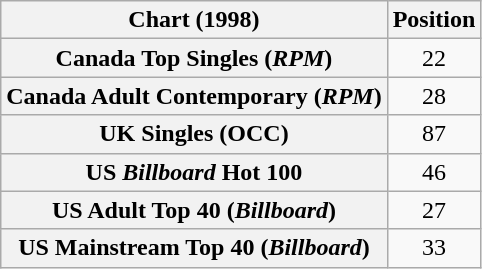<table class="wikitable sortable plainrowheaders" style="text-align:center">
<tr>
<th>Chart (1998)</th>
<th>Position</th>
</tr>
<tr>
<th scope="row">Canada Top Singles (<em>RPM</em>)</th>
<td>22</td>
</tr>
<tr>
<th scope="row">Canada Adult Contemporary (<em>RPM</em>)</th>
<td>28</td>
</tr>
<tr>
<th scope="row">UK Singles (OCC)</th>
<td>87</td>
</tr>
<tr>
<th scope="row">US <em>Billboard</em> Hot 100</th>
<td>46</td>
</tr>
<tr>
<th scope="row">US Adult Top 40 (<em>Billboard</em>)</th>
<td>27</td>
</tr>
<tr>
<th scope="row">US Mainstream Top 40 (<em>Billboard</em>)</th>
<td>33</td>
</tr>
</table>
